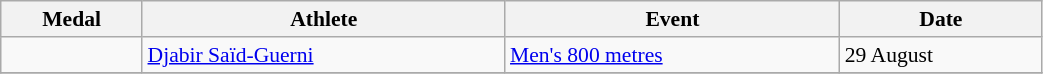<table class=wikitable style=font-size:90% width=55%>
<tr>
<th>Medal</th>
<th>Athlete</th>
<th>Event</th>
<th>Date</th>
</tr>
<tr>
<td></td>
<td><a href='#'>Djabir Saïd-Guerni</a></td>
<td><a href='#'>Men's 800 metres</a></td>
<td>29 August</td>
</tr>
<tr>
</tr>
</table>
